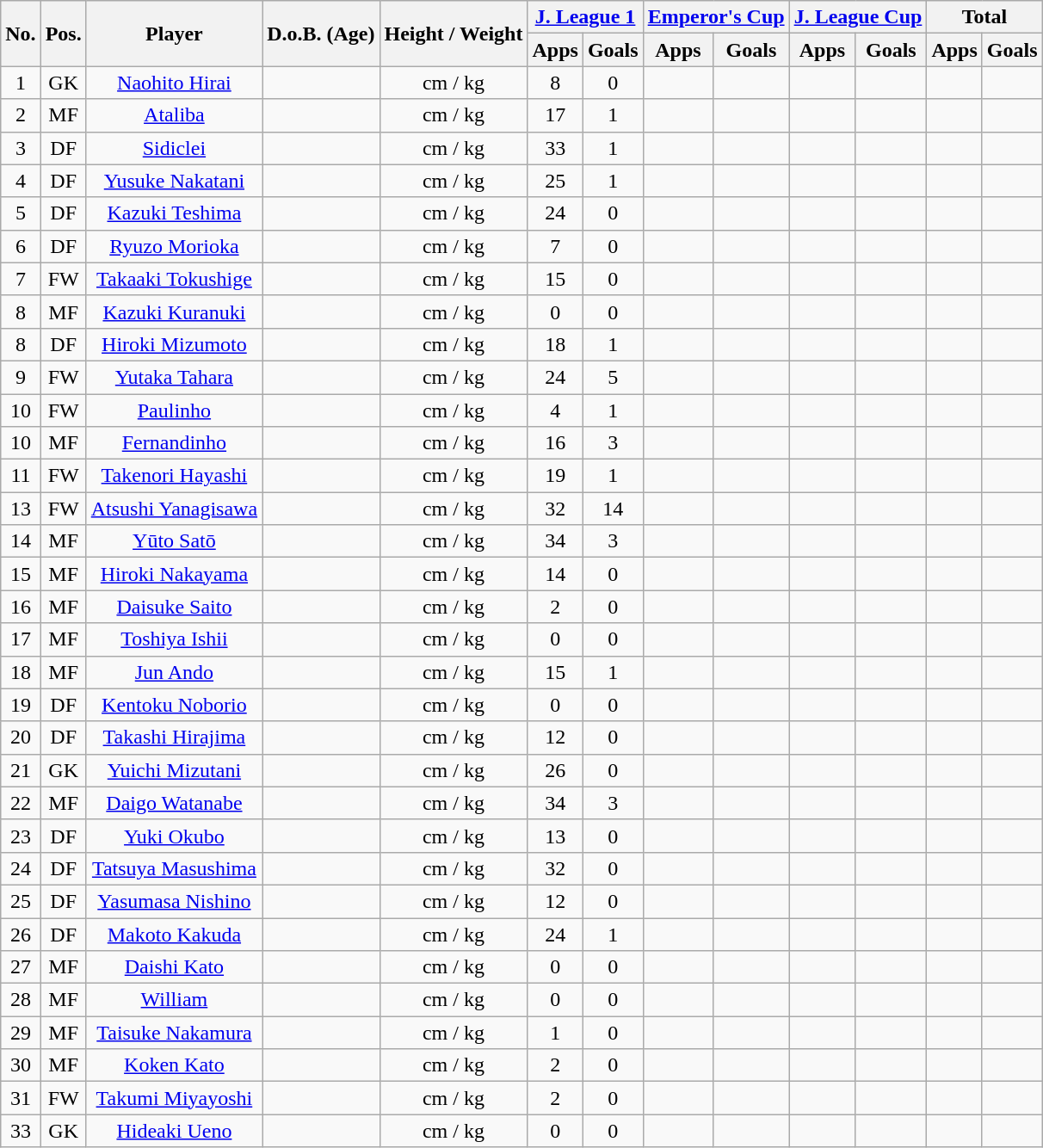<table class="wikitable" style="text-align:center;">
<tr>
<th rowspan="2">No.</th>
<th rowspan="2">Pos.</th>
<th rowspan="2">Player</th>
<th rowspan="2">D.o.B. (Age)</th>
<th rowspan="2">Height / Weight</th>
<th colspan="2"><a href='#'>J. League 1</a></th>
<th colspan="2"><a href='#'>Emperor's Cup</a></th>
<th colspan="2"><a href='#'>J. League Cup</a></th>
<th colspan="2">Total</th>
</tr>
<tr>
<th>Apps</th>
<th>Goals</th>
<th>Apps</th>
<th>Goals</th>
<th>Apps</th>
<th>Goals</th>
<th>Apps</th>
<th>Goals</th>
</tr>
<tr>
<td>1</td>
<td>GK</td>
<td><a href='#'>Naohito Hirai</a></td>
<td></td>
<td>cm / kg</td>
<td>8</td>
<td>0</td>
<td></td>
<td></td>
<td></td>
<td></td>
<td></td>
<td></td>
</tr>
<tr>
<td>2</td>
<td>MF</td>
<td><a href='#'>Ataliba</a></td>
<td></td>
<td>cm / kg</td>
<td>17</td>
<td>1</td>
<td></td>
<td></td>
<td></td>
<td></td>
<td></td>
<td></td>
</tr>
<tr>
<td>3</td>
<td>DF</td>
<td><a href='#'>Sidiclei</a></td>
<td></td>
<td>cm / kg</td>
<td>33</td>
<td>1</td>
<td></td>
<td></td>
<td></td>
<td></td>
<td></td>
<td></td>
</tr>
<tr>
<td>4</td>
<td>DF</td>
<td><a href='#'>Yusuke Nakatani</a></td>
<td></td>
<td>cm / kg</td>
<td>25</td>
<td>1</td>
<td></td>
<td></td>
<td></td>
<td></td>
<td></td>
<td></td>
</tr>
<tr>
<td>5</td>
<td>DF</td>
<td><a href='#'>Kazuki Teshima</a></td>
<td></td>
<td>cm / kg</td>
<td>24</td>
<td>0</td>
<td></td>
<td></td>
<td></td>
<td></td>
<td></td>
<td></td>
</tr>
<tr>
<td>6</td>
<td>DF</td>
<td><a href='#'>Ryuzo Morioka</a></td>
<td></td>
<td>cm / kg</td>
<td>7</td>
<td>0</td>
<td></td>
<td></td>
<td></td>
<td></td>
<td></td>
<td></td>
</tr>
<tr>
<td>7</td>
<td>FW</td>
<td><a href='#'>Takaaki Tokushige</a></td>
<td></td>
<td>cm / kg</td>
<td>15</td>
<td>0</td>
<td></td>
<td></td>
<td></td>
<td></td>
<td></td>
<td></td>
</tr>
<tr>
<td>8</td>
<td>MF</td>
<td><a href='#'>Kazuki Kuranuki</a></td>
<td></td>
<td>cm / kg</td>
<td>0</td>
<td>0</td>
<td></td>
<td></td>
<td></td>
<td></td>
<td></td>
<td></td>
</tr>
<tr>
<td>8</td>
<td>DF</td>
<td><a href='#'>Hiroki Mizumoto</a></td>
<td></td>
<td>cm / kg</td>
<td>18</td>
<td>1</td>
<td></td>
<td></td>
<td></td>
<td></td>
<td></td>
<td></td>
</tr>
<tr>
<td>9</td>
<td>FW</td>
<td><a href='#'>Yutaka Tahara</a></td>
<td></td>
<td>cm / kg</td>
<td>24</td>
<td>5</td>
<td></td>
<td></td>
<td></td>
<td></td>
<td></td>
<td></td>
</tr>
<tr>
<td>10</td>
<td>FW</td>
<td><a href='#'>Paulinho</a></td>
<td></td>
<td>cm / kg</td>
<td>4</td>
<td>1</td>
<td></td>
<td></td>
<td></td>
<td></td>
<td></td>
<td></td>
</tr>
<tr>
<td>10</td>
<td>MF</td>
<td><a href='#'>Fernandinho</a></td>
<td></td>
<td>cm / kg</td>
<td>16</td>
<td>3</td>
<td></td>
<td></td>
<td></td>
<td></td>
<td></td>
<td></td>
</tr>
<tr>
<td>11</td>
<td>FW</td>
<td><a href='#'>Takenori Hayashi</a></td>
<td></td>
<td>cm / kg</td>
<td>19</td>
<td>1</td>
<td></td>
<td></td>
<td></td>
<td></td>
<td></td>
<td></td>
</tr>
<tr>
<td>13</td>
<td>FW</td>
<td><a href='#'>Atsushi Yanagisawa</a></td>
<td></td>
<td>cm / kg</td>
<td>32</td>
<td>14</td>
<td></td>
<td></td>
<td></td>
<td></td>
<td></td>
<td></td>
</tr>
<tr>
<td>14</td>
<td>MF</td>
<td><a href='#'>Yūto Satō</a></td>
<td></td>
<td>cm / kg</td>
<td>34</td>
<td>3</td>
<td></td>
<td></td>
<td></td>
<td></td>
<td></td>
<td></td>
</tr>
<tr>
<td>15</td>
<td>MF</td>
<td><a href='#'>Hiroki Nakayama</a></td>
<td></td>
<td>cm / kg</td>
<td>14</td>
<td>0</td>
<td></td>
<td></td>
<td></td>
<td></td>
<td></td>
<td></td>
</tr>
<tr>
<td>16</td>
<td>MF</td>
<td><a href='#'>Daisuke Saito</a></td>
<td></td>
<td>cm / kg</td>
<td>2</td>
<td>0</td>
<td></td>
<td></td>
<td></td>
<td></td>
<td></td>
<td></td>
</tr>
<tr>
<td>17</td>
<td>MF</td>
<td><a href='#'>Toshiya Ishii</a></td>
<td></td>
<td>cm / kg</td>
<td>0</td>
<td>0</td>
<td></td>
<td></td>
<td></td>
<td></td>
<td></td>
<td></td>
</tr>
<tr>
<td>18</td>
<td>MF</td>
<td><a href='#'>Jun Ando</a></td>
<td></td>
<td>cm / kg</td>
<td>15</td>
<td>1</td>
<td></td>
<td></td>
<td></td>
<td></td>
<td></td>
<td></td>
</tr>
<tr>
<td>19</td>
<td>DF</td>
<td><a href='#'>Kentoku Noborio</a></td>
<td></td>
<td>cm / kg</td>
<td>0</td>
<td>0</td>
<td></td>
<td></td>
<td></td>
<td></td>
<td></td>
<td></td>
</tr>
<tr>
<td>20</td>
<td>DF</td>
<td><a href='#'>Takashi Hirajima</a></td>
<td></td>
<td>cm / kg</td>
<td>12</td>
<td>0</td>
<td></td>
<td></td>
<td></td>
<td></td>
<td></td>
<td></td>
</tr>
<tr>
<td>21</td>
<td>GK</td>
<td><a href='#'>Yuichi Mizutani</a></td>
<td></td>
<td>cm / kg</td>
<td>26</td>
<td>0</td>
<td></td>
<td></td>
<td></td>
<td></td>
<td></td>
<td></td>
</tr>
<tr>
<td>22</td>
<td>MF</td>
<td><a href='#'>Daigo Watanabe</a></td>
<td></td>
<td>cm / kg</td>
<td>34</td>
<td>3</td>
<td></td>
<td></td>
<td></td>
<td></td>
<td></td>
<td></td>
</tr>
<tr>
<td>23</td>
<td>DF</td>
<td><a href='#'>Yuki Okubo</a></td>
<td></td>
<td>cm / kg</td>
<td>13</td>
<td>0</td>
<td></td>
<td></td>
<td></td>
<td></td>
<td></td>
<td></td>
</tr>
<tr>
<td>24</td>
<td>DF</td>
<td><a href='#'>Tatsuya Masushima</a></td>
<td></td>
<td>cm / kg</td>
<td>32</td>
<td>0</td>
<td></td>
<td></td>
<td></td>
<td></td>
<td></td>
<td></td>
</tr>
<tr>
<td>25</td>
<td>DF</td>
<td><a href='#'>Yasumasa Nishino</a></td>
<td></td>
<td>cm / kg</td>
<td>12</td>
<td>0</td>
<td></td>
<td></td>
<td></td>
<td></td>
<td></td>
<td></td>
</tr>
<tr>
<td>26</td>
<td>DF</td>
<td><a href='#'>Makoto Kakuda</a></td>
<td></td>
<td>cm / kg</td>
<td>24</td>
<td>1</td>
<td></td>
<td></td>
<td></td>
<td></td>
<td></td>
<td></td>
</tr>
<tr>
<td>27</td>
<td>MF</td>
<td><a href='#'>Daishi Kato</a></td>
<td></td>
<td>cm / kg</td>
<td>0</td>
<td>0</td>
<td></td>
<td></td>
<td></td>
<td></td>
<td></td>
<td></td>
</tr>
<tr>
<td>28</td>
<td>MF</td>
<td><a href='#'>William</a></td>
<td></td>
<td>cm / kg</td>
<td>0</td>
<td>0</td>
<td></td>
<td></td>
<td></td>
<td></td>
<td></td>
<td></td>
</tr>
<tr>
<td>29</td>
<td>MF</td>
<td><a href='#'>Taisuke Nakamura</a></td>
<td></td>
<td>cm / kg</td>
<td>1</td>
<td>0</td>
<td></td>
<td></td>
<td></td>
<td></td>
<td></td>
<td></td>
</tr>
<tr>
<td>30</td>
<td>MF</td>
<td><a href='#'>Koken Kato</a></td>
<td></td>
<td>cm / kg</td>
<td>2</td>
<td>0</td>
<td></td>
<td></td>
<td></td>
<td></td>
<td></td>
<td></td>
</tr>
<tr>
<td>31</td>
<td>FW</td>
<td><a href='#'>Takumi Miyayoshi</a></td>
<td></td>
<td>cm / kg</td>
<td>2</td>
<td>0</td>
<td></td>
<td></td>
<td></td>
<td></td>
<td></td>
<td></td>
</tr>
<tr>
<td>33</td>
<td>GK</td>
<td><a href='#'>Hideaki Ueno</a></td>
<td></td>
<td>cm / kg</td>
<td>0</td>
<td>0</td>
<td></td>
<td></td>
<td></td>
<td></td>
<td></td>
<td></td>
</tr>
</table>
